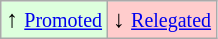<table class="wikitable" align="center">
<tr>
<td style="background:#ddffdd">↑ <small><a href='#'>Promoted</a></small></td>
<td style="background:#ffcccc">↓ <small><a href='#'>Relegated</a></small></td>
</tr>
</table>
